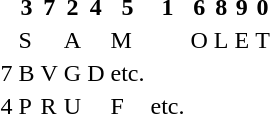<table>
<tr>
<th></th>
<th>3</th>
<th>7</th>
<th>2</th>
<th>4</th>
<th>5</th>
<th>1</th>
<th>6</th>
<th>8</th>
<th>9</th>
<th>0</th>
</tr>
<tr>
<td></td>
<td>S</td>
<td></td>
<td>A</td>
<td></td>
<td>M</td>
<td></td>
<td>O</td>
<td>L</td>
<td>E</td>
<td>T</td>
</tr>
<tr>
<td>7</td>
<td>B</td>
<td>V</td>
<td>G</td>
<td>D</td>
<td>etc.</td>
<td></td>
<td></td>
<td></td>
<td></td>
<td></td>
</tr>
<tr>
<td>4</td>
<td>P</td>
<td>R</td>
<td>U</td>
<td></td>
<td>F</td>
<td>etc.</td>
<td></td>
<td></td>
<td></td>
<td></td>
</tr>
</table>
